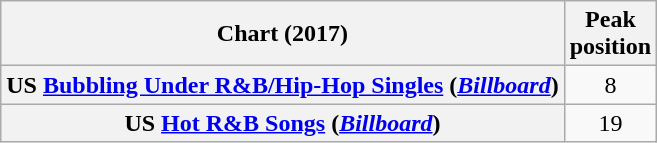<table class="wikitable plainrowheaders" style="text-align:center">
<tr>
<th scope="col">Chart (2017)</th>
<th scope="col">Peak<br>position</th>
</tr>
<tr>
<th scope="row">US <a href='#'>Bubbling Under R&B/Hip-Hop Singles</a> (<em><a href='#'>Billboard</a></em>)</th>
<td>8</td>
</tr>
<tr>
<th scope="row">US <a href='#'>Hot R&B Songs</a> (<em><a href='#'>Billboard</a></em>)</th>
<td>19</td>
</tr>
</table>
